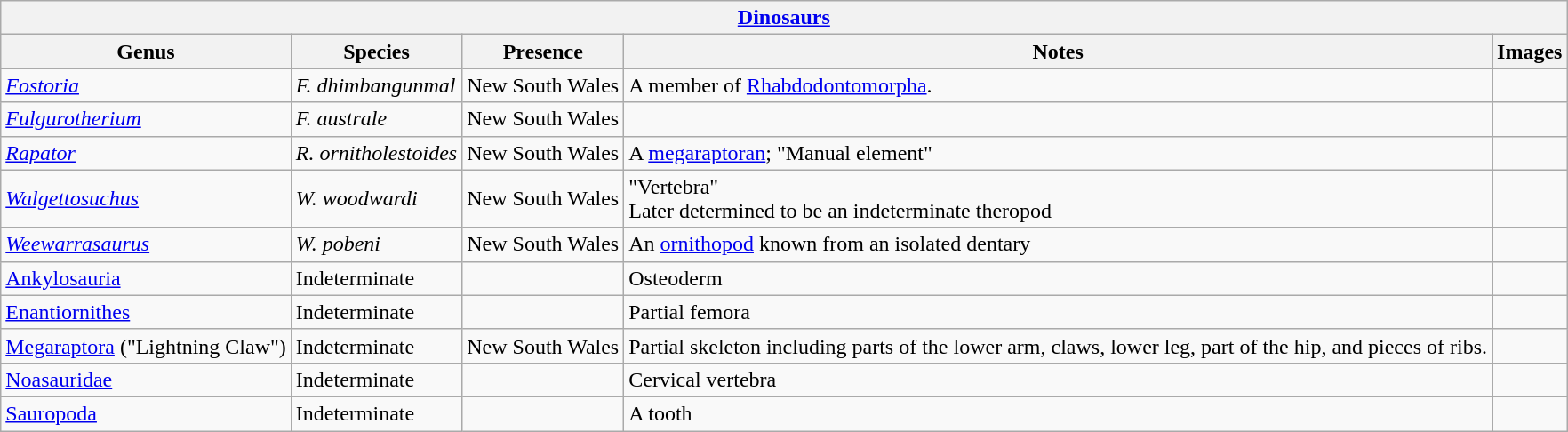<table class="wikitable" align="center">
<tr>
<th colspan="5" align="center"><strong><a href='#'>Dinosaurs</a></strong></th>
</tr>
<tr>
<th>Genus</th>
<th>Species</th>
<th>Presence</th>
<th>Notes</th>
<th>Images</th>
</tr>
<tr>
<td><em><a href='#'>Fostoria</a></em></td>
<td><em>F. dhimbangunmal</em></td>
<td>New South Wales</td>
<td>A member of <a href='#'>Rhabdodontomorpha</a>.</td>
<td></td>
</tr>
<tr>
<td><em><a href='#'>Fulgurotherium</a></em></td>
<td><em>F. australe</em></td>
<td>New South Wales</td>
<td align="center"></td>
<td></td>
</tr>
<tr>
<td><em><a href='#'>Rapator</a></em></td>
<td><em>R. ornitholestoides</em></td>
<td>New South Wales</td>
<td>A <a href='#'>megaraptoran</a>; "Manual element"</td>
<td></td>
</tr>
<tr>
<td><em><a href='#'>Walgettosuchus</a></em></td>
<td><em>W. woodwardi</em></td>
<td>New South Wales</td>
<td>"Vertebra"<br>Later determined to be an indeterminate theropod</td>
<td></td>
</tr>
<tr>
<td><em><a href='#'>Weewarrasaurus</a></em></td>
<td><em>W. pobeni</em></td>
<td>New South Wales</td>
<td>An <a href='#'>ornithopod</a> known from an isolated dentary</td>
<td></td>
</tr>
<tr>
<td><a href='#'>Ankylosauria</a></td>
<td>Indeterminate</td>
<td></td>
<td>Osteoderm</td>
<td></td>
</tr>
<tr>
<td><a href='#'>Enantiornithes</a></td>
<td>Indeterminate</td>
<td></td>
<td>Partial femora</td>
<td></td>
</tr>
<tr>
<td><a href='#'>Megaraptora</a> ("Lightning Claw")</td>
<td>Indeterminate</td>
<td>New South Wales</td>
<td>Partial skeleton including parts of the lower arm, claws, lower leg, part of the hip, and pieces of ribs.</td>
<td></td>
</tr>
<tr>
</tr>
<tr>
<td><a href='#'>Noasauridae</a></td>
<td>Indeterminate</td>
<td></td>
<td>Cervical vertebra</td>
<td></td>
</tr>
<tr>
<td><a href='#'>Sauropoda</a></td>
<td>Indeterminate</td>
<td></td>
<td>A tooth<br></td>
<td></td>
</tr>
</table>
